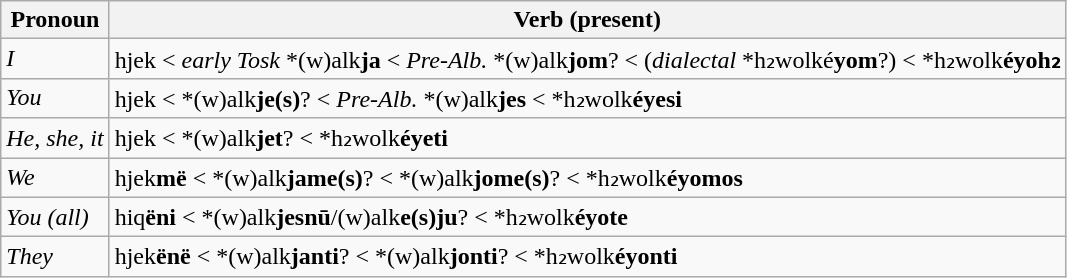<table class="wikitable">
<tr>
<th>Pronoun</th>
<th>Verb (present)</th>
</tr>
<tr>
<td><em>I</em></td>
<td>hjek < <em>early Tosk</em> *(w)alk<strong>ja</strong> < <em>Pre-Alb.</em> *(w)alk<strong>jom</strong>? <  (<em>dialectal</em> *h₂wolké<strong>yom</strong>?) < *h₂wolk<strong>éyoh₂</strong></td>
</tr>
<tr>
<td><em>You</em></td>
<td>hjek < *(w)alk<strong>je(s)</strong>? < <em>Pre-Alb.</em> *(w)alk<strong>jes</strong> < *h₂wolk<strong>éyesi</strong></td>
</tr>
<tr>
<td><em>He, she, it</em></td>
<td>hjek < *(w)alk<strong>jet</strong>? < *h₂wolk<strong>éyeti</strong></td>
</tr>
<tr>
<td><em>We</em></td>
<td>hjek<strong>më</strong> < *(w)alk<strong>jame(s)</strong>? < *(w)alk<strong>jome(s)</strong>? < *h₂wolk<strong>éyomos</strong></td>
</tr>
<tr>
<td><em>You (all)</em></td>
<td>hiq<strong>ëni</strong> < *(w)alk<strong>jesnū</strong>/(w)alk<strong>e(s)ju</strong>? < *h₂wolk<strong>éyote</strong></td>
</tr>
<tr>
<td><em>They</em></td>
<td>hjek<strong>ënë</strong> < *(w)alk<strong>janti</strong>? < *(w)alk<strong>jonti</strong>? < *h₂wolk<strong>éyonti</strong></td>
</tr>
</table>
